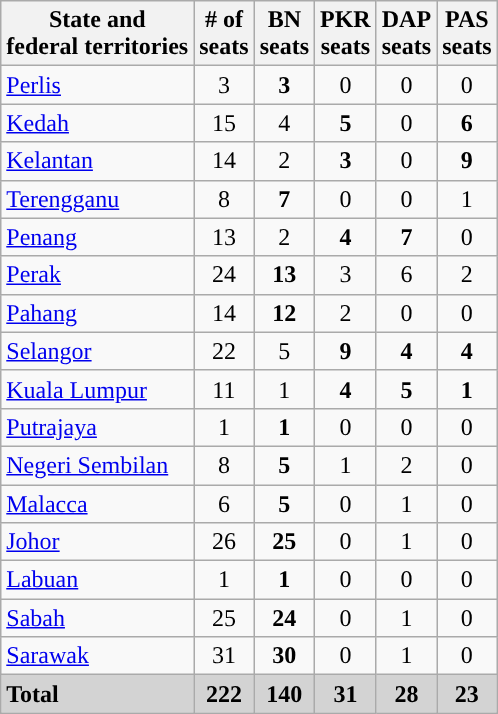<table class="wikitable sortable" style="text-align:center">
<tr>
<th>State and<br>federal territories</th>
<th># of<br>seats</th>
<th>BN<br>seats</th>
<th>PKR<br>seats</th>
<th>DAP<br>seats</th>
<th>PAS<br>seats</th>
</tr>
<tr>
<td style="text-align:left"> <a href='#'>Perlis</a></td>
<td>3</td>
<td><strong>3</strong></td>
<td>0</td>
<td>0</td>
<td>0</td>
</tr>
<tr>
<td style="text-align:left"> <a href='#'>Kedah</a></td>
<td>15</td>
<td>4</td>
<td><strong>5</strong></td>
<td>0</td>
<td><strong>6</strong></td>
</tr>
<tr>
<td style="text-align:left"> <a href='#'>Kelantan</a></td>
<td>14</td>
<td>2</td>
<td><strong>3</strong></td>
<td>0</td>
<td><strong>9</strong></td>
</tr>
<tr>
<td style="text-align:left"> <a href='#'>Terengganu</a></td>
<td>8</td>
<td><strong>7</strong></td>
<td>0</td>
<td>0</td>
<td>1</td>
</tr>
<tr>
<td style="text-align:left"> <a href='#'>Penang</a></td>
<td>13</td>
<td>2</td>
<td><strong>4</strong></td>
<td><strong>7</strong></td>
<td>0</td>
</tr>
<tr>
<td style="text-align:left"> <a href='#'>Perak</a></td>
<td>24</td>
<td><strong>13</strong></td>
<td>3</td>
<td>6</td>
<td>2</td>
</tr>
<tr>
<td style="text-align:left"> <a href='#'>Pahang</a></td>
<td>14</td>
<td><strong>12</strong></td>
<td>2</td>
<td>0</td>
<td>0</td>
</tr>
<tr>
<td style="text-align:left"> <a href='#'>Selangor</a></td>
<td>22</td>
<td>5</td>
<td><strong>9</strong></td>
<td><strong>4</strong></td>
<td><strong>4</strong></td>
</tr>
<tr>
<td style="text-align:left"> <a href='#'>Kuala Lumpur</a></td>
<td>11</td>
<td>1</td>
<td><strong>4</strong></td>
<td><strong>5</strong></td>
<td><strong>1</strong></td>
</tr>
<tr>
<td style="text-align:left"> <a href='#'>Putrajaya</a></td>
<td>1</td>
<td><strong>1</strong></td>
<td>0</td>
<td>0</td>
<td>0</td>
</tr>
<tr>
<td style="text-align:left"> <a href='#'>Negeri Sembilan</a></td>
<td>8</td>
<td><strong>5</strong></td>
<td>1</td>
<td>2</td>
<td>0</td>
</tr>
<tr>
<td style="text-align:left"> <a href='#'>Malacca</a></td>
<td>6</td>
<td><strong>5</strong></td>
<td>0</td>
<td>1</td>
<td>0</td>
</tr>
<tr>
<td style="text-align:left"> <a href='#'>Johor</a></td>
<td>26</td>
<td><strong>25</strong></td>
<td>0</td>
<td>1</td>
<td>0</td>
</tr>
<tr>
<td style="text-align:left"> <a href='#'>Labuan</a></td>
<td>1</td>
<td><strong>1</strong></td>
<td>0</td>
<td>0</td>
<td>0</td>
</tr>
<tr>
<td style="text-align:left"> <a href='#'>Sabah</a></td>
<td>25</td>
<td><strong>24</strong></td>
<td>0</td>
<td>1</td>
<td>0</td>
</tr>
<tr>
<td style="text-align:left"> <a href='#'>Sarawak</a></td>
<td>31</td>
<td><strong>30</strong></td>
<td>0</td>
<td>1</td>
<td>0</td>
</tr>
<tr class="sortbottom" bgcolor="lightgrey">
<td style="text-align:left"><strong>Total</strong></td>
<td><strong>222</strong></td>
<td><span><strong>140</strong></span></td>
<td><span><strong>31</strong></span></td>
<td><span><strong>28</strong></span></td>
<td><span><strong>23</strong></span></td>
</tr>
</table>
